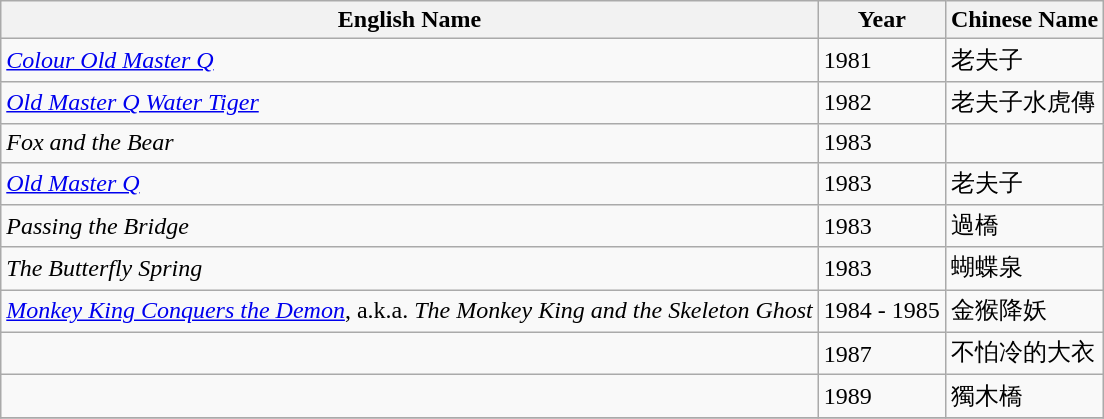<table class="wikitable">
<tr>
<th>English Name</th>
<th>Year</th>
<th>Chinese Name</th>
</tr>
<tr>
<td><em><a href='#'>Colour Old Master Q</a></em></td>
<td>1981</td>
<td>老夫子</td>
</tr>
<tr>
<td><em><a href='#'>Old Master Q Water Tiger</a></em></td>
<td>1982</td>
<td>老夫子水虎傳</td>
</tr>
<tr>
<td><em>Fox and the Bear</em></td>
<td>1983</td>
<td></td>
</tr>
<tr>
<td><em><a href='#'>Old Master Q</a></em></td>
<td>1983</td>
<td>老夫子</td>
</tr>
<tr>
<td><em>Passing the Bridge</em></td>
<td>1983</td>
<td>過橋</td>
</tr>
<tr>
<td><em>The Butterfly Spring</em></td>
<td>1983</td>
<td>蝴蝶泉</td>
</tr>
<tr>
<td><em><a href='#'>Monkey King Conquers the Demon</a></em>, a.k.a. <em>The Monkey King and the Skeleton Ghost</em></td>
<td>1984 - 1985</td>
<td>金猴降妖</td>
</tr>
<tr>
<td></td>
<td>1987</td>
<td>不怕冷的大衣</td>
</tr>
<tr>
<td></td>
<td>1989</td>
<td>獨木橋</td>
</tr>
<tr>
</tr>
</table>
